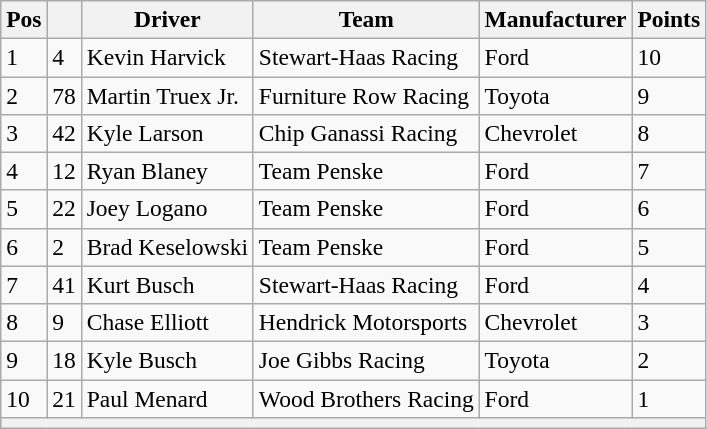<table class="wikitable" style="font-size:98%">
<tr>
<th>Pos</th>
<th></th>
<th>Driver</th>
<th>Team</th>
<th>Manufacturer</th>
<th>Points</th>
</tr>
<tr>
<td>1</td>
<td>4</td>
<td>Kevin Harvick</td>
<td>Stewart-Haas Racing</td>
<td>Ford</td>
<td>10</td>
</tr>
<tr>
<td>2</td>
<td>78</td>
<td>Martin Truex Jr.</td>
<td>Furniture Row Racing</td>
<td>Toyota</td>
<td>9</td>
</tr>
<tr>
<td>3</td>
<td>42</td>
<td>Kyle Larson</td>
<td>Chip Ganassi Racing</td>
<td>Chevrolet</td>
<td>8</td>
</tr>
<tr>
<td>4</td>
<td>12</td>
<td>Ryan Blaney</td>
<td>Team Penske</td>
<td>Ford</td>
<td>7</td>
</tr>
<tr>
<td>5</td>
<td>22</td>
<td>Joey Logano</td>
<td>Team Penske</td>
<td>Ford</td>
<td>6</td>
</tr>
<tr>
<td>6</td>
<td>2</td>
<td>Brad Keselowski</td>
<td>Team Penske</td>
<td>Ford</td>
<td>5</td>
</tr>
<tr>
<td>7</td>
<td>41</td>
<td>Kurt Busch</td>
<td>Stewart-Haas Racing</td>
<td>Ford</td>
<td>4</td>
</tr>
<tr>
<td>8</td>
<td>9</td>
<td>Chase Elliott</td>
<td>Hendrick Motorsports</td>
<td>Chevrolet</td>
<td>3</td>
</tr>
<tr>
<td>9</td>
<td>18</td>
<td>Kyle Busch</td>
<td>Joe Gibbs Racing</td>
<td>Toyota</td>
<td>2</td>
</tr>
<tr>
<td>10</td>
<td>21</td>
<td>Paul Menard</td>
<td>Wood Brothers Racing</td>
<td>Ford</td>
<td>1</td>
</tr>
<tr>
<th colspan="6"></th>
</tr>
</table>
